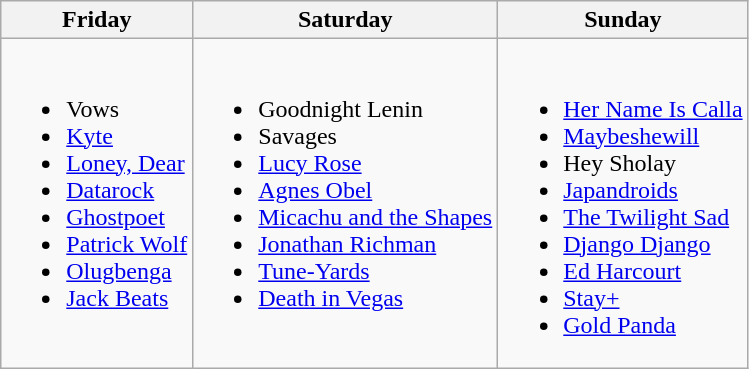<table class="wikitable">
<tr>
<th>Friday</th>
<th>Saturday</th>
<th>Sunday</th>
</tr>
<tr>
<td valign=top><br><ul><li>Vows</li><li><a href='#'>Kyte</a></li><li><a href='#'>Loney, Dear</a></li><li><a href='#'>Datarock</a></li><li><a href='#'>Ghostpoet</a></li><li><a href='#'>Patrick Wolf</a></li><li><a href='#'>Olugbenga</a></li><li><a href='#'>Jack Beats</a></li></ul></td>
<td valign=top><br><ul><li>Goodnight Lenin</li><li>Savages</li><li><a href='#'>Lucy Rose</a></li><li><a href='#'>Agnes Obel</a></li><li><a href='#'>Micachu and the Shapes</a></li><li><a href='#'>Jonathan Richman</a></li><li><a href='#'>Tune-Yards</a></li><li><a href='#'>Death in Vegas</a></li></ul></td>
<td valign=top><br><ul><li><a href='#'>Her Name Is Calla</a></li><li><a href='#'>Maybeshewill</a></li><li>Hey Sholay</li><li><a href='#'>Japandroids</a></li><li><a href='#'>The Twilight Sad</a></li><li><a href='#'>Django Django</a></li><li><a href='#'>Ed Harcourt</a></li><li><a href='#'>Stay+</a></li><li><a href='#'>Gold Panda</a></li></ul></td>
</tr>
</table>
